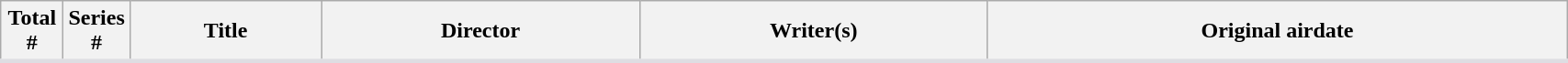<table class="wikitable plainrowheaders" style="background: White; border-bottom: 3px solid #dedde2; width:90%">
<tr>
<th width="4%">Total<br>#</th>
<th width="4%">Series<br>#</th>
<th>Title</th>
<th>Director</th>
<th>Writer(s)</th>
<th>Original airdate<br>







</th>
</tr>
</table>
